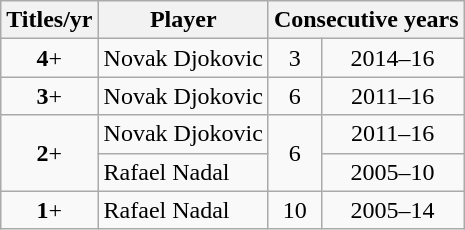<table class="wikitable nowrap" style="text-align:center">
<tr>
<th scope="col">Titles/yr</th>
<th scope="col">Player</th>
<th scope="col" colspan=2>Consecutive years</th>
</tr>
<tr>
<td><strong>4</strong>+</td>
<td style="text-align:left"> Novak Djokovic</td>
<td>3</td>
<td>2014–16</td>
</tr>
<tr>
<td><strong>3</strong>+</td>
<td style="text-align:left"> Novak Djokovic</td>
<td>6</td>
<td>2011–16</td>
</tr>
<tr>
<td rowspan="2"><strong>2</strong>+</td>
<td style="text-align:left"> Novak Djokovic</td>
<td rowspan="2">6</td>
<td>2011–16</td>
</tr>
<tr>
<td style="text-align:left"> Rafael Nadal</td>
<td>2005–10</td>
</tr>
<tr>
<td><strong>1</strong>+</td>
<td style="text-align:left"> Rafael Nadal</td>
<td>10</td>
<td>2005–14</td>
</tr>
</table>
